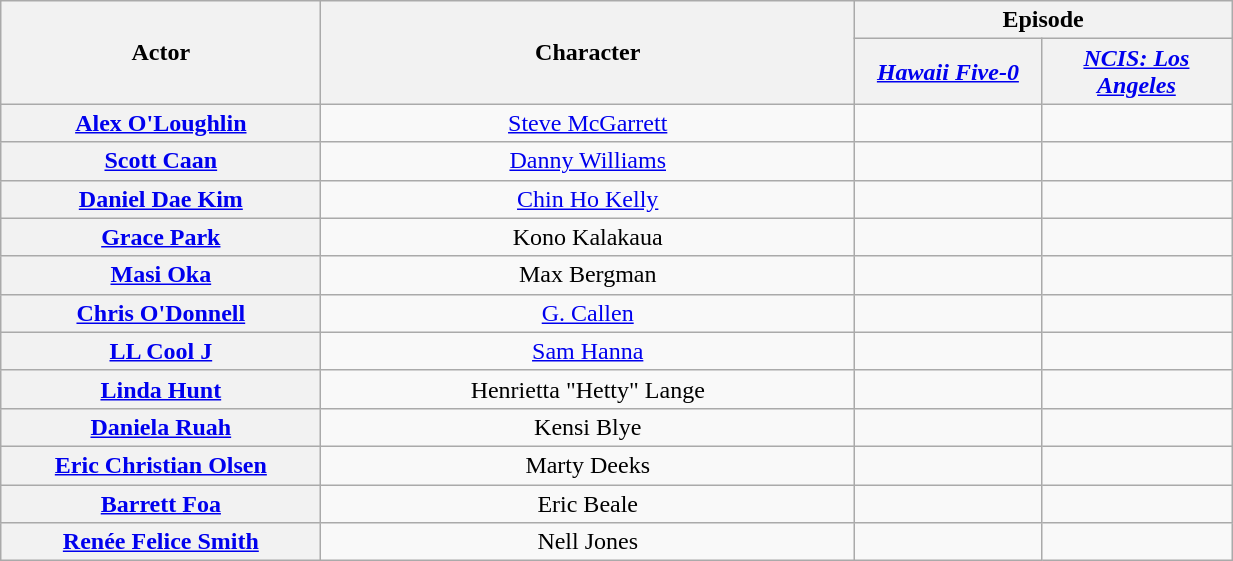<table class="wikitable" style="width:65%; text-align:center;">
<tr>
<th scope="col" rowspan="2" width=12%>Actor</th>
<th scope="col" rowspan="2" width=20%>Character</th>
<th scope="col" colspan="2">Episode</th>
</tr>
<tr>
<th scope="col" width=7%><em><a href='#'>Hawaii Five-0</a></em></th>
<th scope="col" width=7%><em><a href='#'>NCIS: Los Angeles</a></em></th>
</tr>
<tr>
<th scope="row"><a href='#'>Alex O'Loughlin</a></th>
<td><a href='#'>Steve McGarrett</a></td>
<td></td>
<td></td>
</tr>
<tr>
<th scope="row"><a href='#'>Scott Caan</a></th>
<td><a href='#'>Danny Williams</a></td>
<td></td>
<td></td>
</tr>
<tr>
<th scope="row"><a href='#'>Daniel Dae Kim</a></th>
<td><a href='#'>Chin Ho Kelly</a></td>
<td></td>
<td></td>
</tr>
<tr>
<th scope="row"><a href='#'>Grace Park</a></th>
<td>Kono Kalakaua</td>
<td></td>
<td></td>
</tr>
<tr>
<th scope="row"><a href='#'>Masi Oka</a></th>
<td>Max Bergman</td>
<td></td>
<td></td>
</tr>
<tr>
<th scope="row"><a href='#'>Chris O'Donnell</a></th>
<td><a href='#'>G. Callen</a></td>
<td></td>
<td></td>
</tr>
<tr>
<th scope="row"><a href='#'>LL Cool J</a></th>
<td><a href='#'>Sam Hanna</a></td>
<td></td>
<td></td>
</tr>
<tr>
<th scope="row"><a href='#'>Linda Hunt</a></th>
<td>Henrietta "Hetty" Lange</td>
<td></td>
<td></td>
</tr>
<tr>
<th scope="row"><a href='#'>Daniela Ruah</a></th>
<td>Kensi Blye</td>
<td></td>
<td></td>
</tr>
<tr>
<th scope="row"><a href='#'>Eric Christian Olsen</a></th>
<td>Marty Deeks</td>
<td></td>
<td></td>
</tr>
<tr>
<th scope="row"><a href='#'>Barrett Foa</a></th>
<td>Eric Beale</td>
<td></td>
<td></td>
</tr>
<tr>
<th scope="row"><a href='#'>Renée Felice Smith</a></th>
<td>Nell Jones</td>
<td></td>
<td></td>
</tr>
</table>
